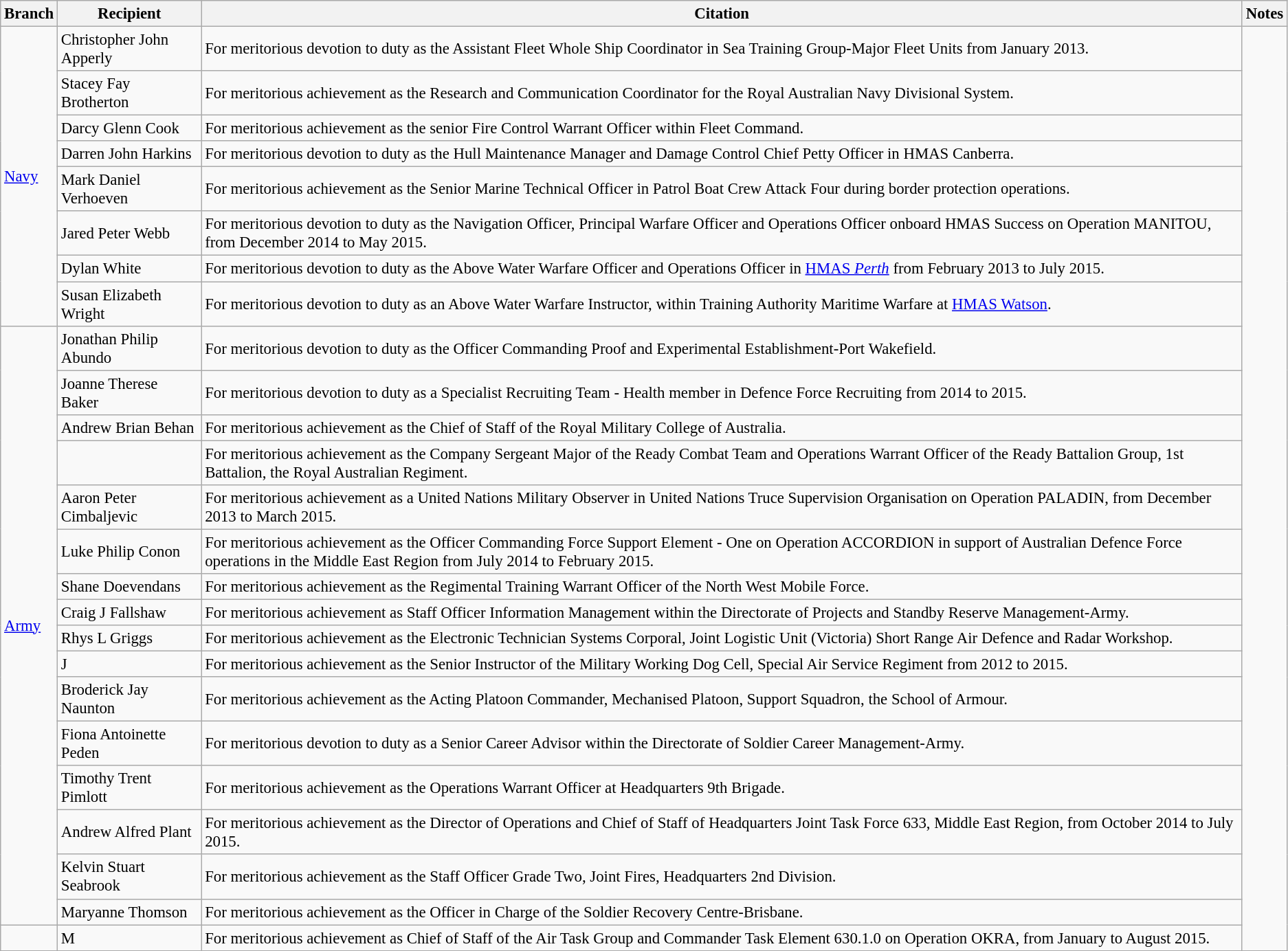<table class="wikitable" style="font-size:95%;">
<tr>
<th>Branch</th>
<th>Recipient</th>
<th>Citation</th>
<th>Notes</th>
</tr>
<tr>
<td rowspan=8><a href='#'>Navy</a></td>
<td> Christopher John Apperly</td>
<td>For meritorious devotion to duty as the Assistant Fleet Whole Ship Coordinator in Sea Training Group-Major Fleet Units from January 2013.</td>
<td rowspan=25></td>
</tr>
<tr>
<td> Stacey Fay Brotherton</td>
<td>For meritorious achievement as the Research and Communication Coordinator for the Royal Australian Navy Divisional System.</td>
</tr>
<tr>
<td> Darcy Glenn Cook</td>
<td>For meritorious achievement as the senior Fire Control Warrant Officer within Fleet Command.</td>
</tr>
<tr>
<td> Darren John Harkins</td>
<td>For meritorious devotion to duty as the Hull Maintenance Manager and Damage Control Chief Petty Officer in HMAS Canberra.</td>
</tr>
<tr>
<td> Mark Daniel Verhoeven</td>
<td>For meritorious achievement as the Senior Marine Technical Officer in Patrol Boat Crew Attack Four during border protection operations.</td>
</tr>
<tr>
<td> Jared Peter Webb </td>
<td>For meritorious devotion to duty as the Navigation Officer, Principal Warfare Officer and Operations Officer onboard HMAS Success on Operation MANITOU, from December 2014 to May 2015.</td>
</tr>
<tr>
<td> Dylan White </td>
<td>For meritorious devotion to duty as the Above Water Warfare Officer and Operations Officer in <a href='#'>HMAS <em>Perth</em></a> from February 2013 to July 2015.</td>
</tr>
<tr>
<td> Susan Elizabeth Wright</td>
<td>For meritorious devotion to duty as an Above Water Warfare Instructor, within Training Authority Maritime Warfare at <a href='#'>HMAS Watson</a>.</td>
</tr>
<tr>
<td rowspan=16><a href='#'>Army</a></td>
<td> Jonathan Philip Abundo</td>
<td>For meritorious devotion to duty as the Officer Commanding Proof and Experimental Establishment-Port Wakefield.</td>
</tr>
<tr>
<td> Joanne Therese Baker</td>
<td>For meritorious devotion to duty as a Specialist Recruiting Team - Health member in Defence Force Recruiting from 2014 to 2015.</td>
</tr>
<tr>
<td> Andrew Brian Behan</td>
<td>For meritorious achievement as the Chief of Staff of the Royal Military College of Australia.</td>
</tr>
<tr>
<td></td>
<td>For meritorious achievement as the Company Sergeant Major of the Ready Combat Team and Operations Warrant Officer of the Ready Battalion Group, 1st Battalion, the Royal Australian Regiment.</td>
</tr>
<tr>
<td> Aaron Peter Cimbaljevic</td>
<td>For meritorious achievement as a United Nations Military Observer in United Nations Truce Supervision Organisation on Operation PALADIN, from December 2013 to March 2015.</td>
</tr>
<tr>
<td> Luke Philip Conon</td>
<td>For meritorious achievement as the Officer Commanding Force Support Element - One on Operation ACCORDION in support of Australian Defence Force operations in the Middle East Region from July 2014 to February 2015.</td>
</tr>
<tr>
<td> Shane Doevendans</td>
<td>For meritorious achievement as the Regimental Training Warrant Officer of the North West Mobile Force.</td>
</tr>
<tr>
<td> Craig J Fallshaw</td>
<td>For meritorious achievement as Staff Officer Information Management within the Directorate of Projects and Standby Reserve Management-Army.</td>
</tr>
<tr>
<td> Rhys L Griggs</td>
<td>For meritorious achievement as the Electronic Technician Systems Corporal, Joint Logistic Unit (Victoria) Short Range Air Defence and Radar Workshop.</td>
</tr>
<tr>
<td> J</td>
<td>For meritorious achievement as the Senior Instructor of the Military Working Dog Cell, Special Air Service Regiment from 2012 to 2015.</td>
</tr>
<tr>
<td> Broderick Jay Naunton</td>
<td>For meritorious achievement as the Acting Platoon Commander, Mechanised Platoon, Support Squadron, the School of Armour.</td>
</tr>
<tr>
<td> Fiona Antoinette Peden</td>
<td>For meritorious devotion to duty as a Senior Career Advisor within the Directorate of Soldier Career Management-Army.</td>
</tr>
<tr>
<td> Timothy Trent Pimlott</td>
<td>For meritorious achievement as the Operations Warrant Officer at Headquarters 9th Brigade.</td>
</tr>
<tr>
<td> Andrew Alfred Plant</td>
<td>For meritorious achievement as the Director of Operations and Chief of Staff of Headquarters Joint Task Force 633, Middle East Region, from October 2014 to July 2015.</td>
</tr>
<tr>
<td> Kelvin Stuart Seabrook</td>
<td>For meritorious achievement as the Staff Officer Grade Two, Joint Fires, Headquarters 2nd Division.</td>
</tr>
<tr>
<td> Maryanne Thomson</td>
<td>For meritorious achievement as the Officer in Charge of the Soldier Recovery Centre-Brisbane.</td>
</tr>
<tr>
<td></td>
<td> M</td>
<td>For meritorious achievement as Chief of Staff of the Air Task Group and Commander Task Element 630.1.0 on Operation OKRA, from January to August 2015.</td>
</tr>
</table>
